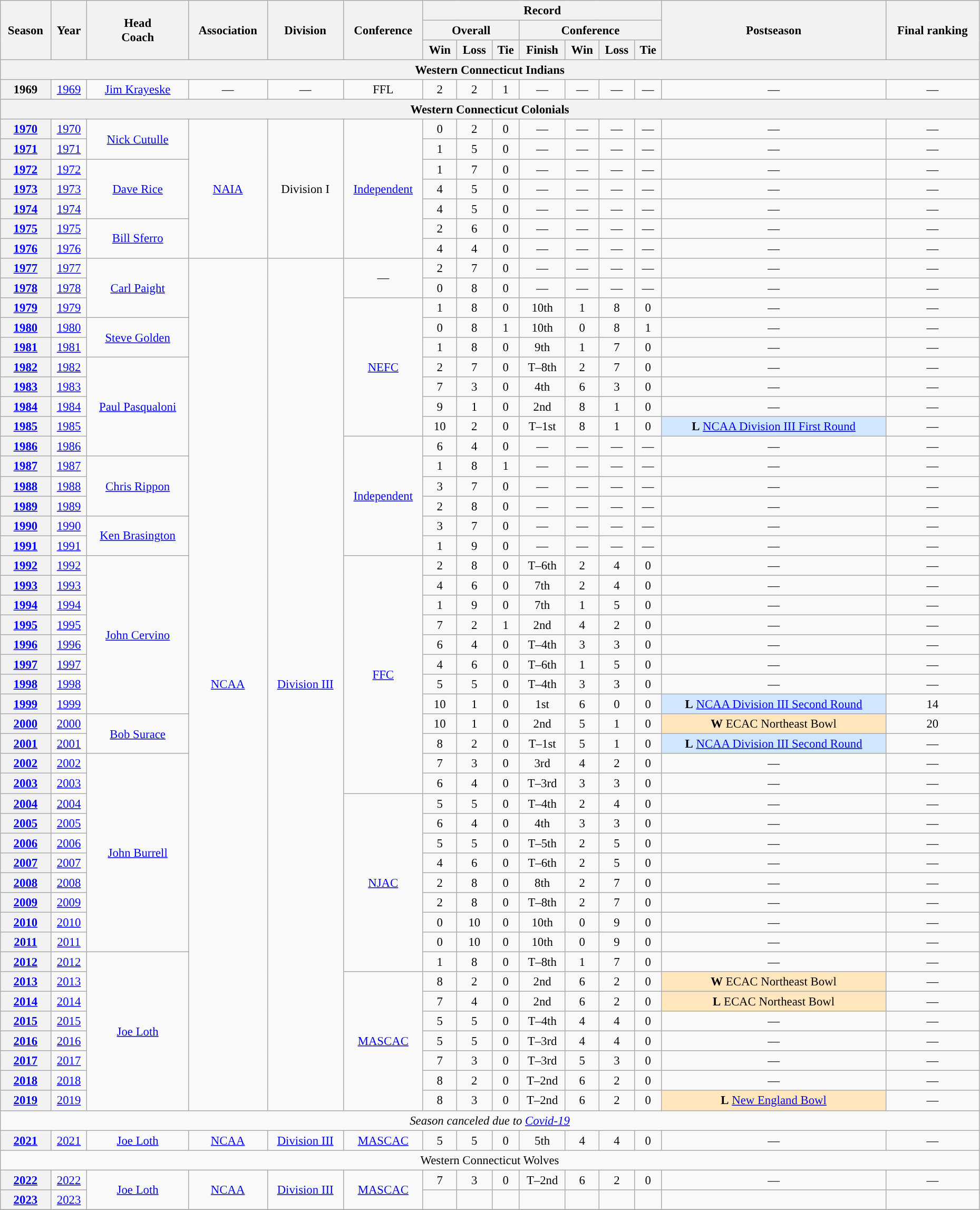<table class="wikitable" style="font-size: 95%; width:98%;text-align:center;">
<tr>
<th rowspan="3">Season</th>
<th rowspan="3">Year</th>
<th rowspan="3">Head<br>Coach</th>
<th rowspan="3">Association</th>
<th rowspan="3">Division</th>
<th rowspan="3">Conference</th>
<th colspan="7">Record</th>
<th rowspan="3">Postseason</th>
<th rowspan="3">Final ranking</th>
</tr>
<tr>
<th colspan="3">Overall</th>
<th colspan="4">Conference</th>
</tr>
<tr>
<th>Win</th>
<th>Loss</th>
<th>Tie</th>
<th>Finish</th>
<th>Win</th>
<th>Loss</th>
<th>Tie</th>
</tr>
<tr>
<th colspan="15">Western Connecticut Indians</th>
</tr>
<tr>
<th>1969</th>
<td><a href='#'>1969</a></td>
<td rowspan="1"><a href='#'>Jim Krayeske</a></td>
<td rowspan="1">—</td>
<td rowspan="1">—</td>
<td rowspan="1">FFL</td>
<td>2</td>
<td>2</td>
<td>1</td>
<td>—</td>
<td>—</td>
<td>—</td>
<td>—</td>
<td>—</td>
<td>—</td>
</tr>
<tr>
<th colspan="15">Western Connecticut Colonials</th>
</tr>
<tr>
<th><a href='#'>1970</a></th>
<td><a href='#'>1970</a></td>
<td rowspan="2"><a href='#'>Nick Cutulle</a></td>
<td rowspan="7"><a href='#'>NAIA</a></td>
<td rowspan="7">Division I</td>
<td rowspan="7"><a href='#'>Independent</a></td>
<td>0</td>
<td>2</td>
<td>0</td>
<td>—</td>
<td>—</td>
<td>—</td>
<td>—</td>
<td>—</td>
<td>—</td>
</tr>
<tr>
<th><a href='#'>1971</a></th>
<td><a href='#'>1971</a></td>
<td>1</td>
<td>5</td>
<td>0</td>
<td>—</td>
<td>—</td>
<td>—</td>
<td>—</td>
<td>—</td>
<td>—</td>
</tr>
<tr>
<th><a href='#'>1972</a></th>
<td><a href='#'>1972</a></td>
<td rowspan="3"><a href='#'>Dave Rice</a></td>
<td>1</td>
<td>7</td>
<td>0</td>
<td>—</td>
<td>—</td>
<td>—</td>
<td>—</td>
<td>—</td>
<td>—</td>
</tr>
<tr>
<th><a href='#'>1973</a></th>
<td><a href='#'>1973</a></td>
<td>4</td>
<td>5</td>
<td>0</td>
<td>—</td>
<td>—</td>
<td>—</td>
<td>—</td>
<td>—</td>
<td>—</td>
</tr>
<tr>
<th><a href='#'>1974</a></th>
<td><a href='#'>1974</a></td>
<td>4</td>
<td>5</td>
<td>0</td>
<td>—</td>
<td>—</td>
<td>—</td>
<td>—</td>
<td>—</td>
<td>—</td>
</tr>
<tr>
<th><a href='#'>1975</a></th>
<td><a href='#'>1975</a></td>
<td rowspan="2"><a href='#'>Bill Sferro</a></td>
<td>2</td>
<td>6</td>
<td>0</td>
<td>—</td>
<td>—</td>
<td>—</td>
<td>—</td>
<td>—</td>
<td>—</td>
</tr>
<tr>
<th><a href='#'>1976</a></th>
<td><a href='#'>1976</a></td>
<td>4</td>
<td>4</td>
<td>0</td>
<td>—</td>
<td>—</td>
<td>—</td>
<td>—</td>
<td>—</td>
<td>—</td>
</tr>
<tr>
<th><a href='#'>1977</a></th>
<td><a href='#'>1977</a></td>
<td rowspan="3"><a href='#'>Carl Paight</a></td>
<td rowspan="43"><a href='#'>NCAA</a></td>
<td rowspan="43"><a href='#'>Division III</a></td>
<td rowspan="2">—</td>
<td>2</td>
<td>7</td>
<td>0</td>
<td>—</td>
<td>—</td>
<td>—</td>
<td>—</td>
<td>—</td>
<td>—</td>
</tr>
<tr>
<th><a href='#'>1978</a></th>
<td><a href='#'>1978</a></td>
<td>0</td>
<td>8</td>
<td>0</td>
<td>—</td>
<td>—</td>
<td>—</td>
<td>—</td>
<td>—</td>
<td>—</td>
</tr>
<tr>
<th><a href='#'>1979</a></th>
<td><a href='#'>1979</a></td>
<td rowspan="7"><a href='#'>NEFC</a></td>
<td>1</td>
<td>8</td>
<td>0</td>
<td>10th</td>
<td>1</td>
<td>8</td>
<td>0</td>
<td>—</td>
<td>—</td>
</tr>
<tr>
<th><a href='#'>1980</a></th>
<td><a href='#'>1980</a></td>
<td rowspan="2"><a href='#'>Steve Golden</a></td>
<td>0</td>
<td>8</td>
<td>1</td>
<td>10th</td>
<td>0</td>
<td>8</td>
<td>1</td>
<td>—</td>
<td>—</td>
</tr>
<tr>
<th><a href='#'>1981</a></th>
<td><a href='#'>1981</a></td>
<td>1</td>
<td>8</td>
<td>0</td>
<td>9th</td>
<td>1</td>
<td>7</td>
<td>0</td>
<td>—</td>
<td>—</td>
</tr>
<tr>
<th><a href='#'>1982</a></th>
<td><a href='#'>1982</a></td>
<td rowspan="5"><a href='#'>Paul Pasqualoni</a></td>
<td>2</td>
<td>7</td>
<td>0</td>
<td>T–8th</td>
<td>2</td>
<td>7</td>
<td>0</td>
<td>—</td>
<td>—</td>
</tr>
<tr>
<th><a href='#'>1983</a></th>
<td><a href='#'>1983</a></td>
<td>7</td>
<td>3</td>
<td>0</td>
<td>4th</td>
<td>6</td>
<td>3</td>
<td>0</td>
<td>—</td>
<td>—</td>
</tr>
<tr>
<th><a href='#'>1984</a></th>
<td><a href='#'>1984</a></td>
<td>9</td>
<td>1</td>
<td>0</td>
<td>2nd</td>
<td>8</td>
<td>1</td>
<td>0</td>
<td>—</td>
<td>—</td>
</tr>
<tr>
<th><a href='#'>1985</a></th>
<td><a href='#'>1985</a></td>
<td>10</td>
<td>2</td>
<td>0</td>
<td>T–1st</td>
<td>8</td>
<td>1</td>
<td>0</td>
<td bgcolor="#d0e7ff"><strong>L</strong> <a href='#'>NCAA Division III First Round</a></td>
<td>—</td>
</tr>
<tr>
<th><a href='#'>1986</a></th>
<td><a href='#'>1986</a></td>
<td rowspan="6"><a href='#'>Independent</a></td>
<td>6</td>
<td>4</td>
<td>0</td>
<td>—</td>
<td>—</td>
<td>—</td>
<td>—</td>
<td>—</td>
<td>—</td>
</tr>
<tr>
<th><a href='#'>1987</a></th>
<td><a href='#'>1987</a></td>
<td rowspan="3"><a href='#'>Chris Rippon</a></td>
<td>1</td>
<td>8</td>
<td>1</td>
<td>—</td>
<td>—</td>
<td>—</td>
<td>—</td>
<td>—</td>
<td>—</td>
</tr>
<tr>
<th><a href='#'>1988</a></th>
<td><a href='#'>1988</a></td>
<td>3</td>
<td>7</td>
<td>0</td>
<td>—</td>
<td>—</td>
<td>—</td>
<td>—</td>
<td>—</td>
<td>—</td>
</tr>
<tr>
<th><a href='#'>1989</a></th>
<td><a href='#'>1989</a></td>
<td>2</td>
<td>8</td>
<td>0</td>
<td>—</td>
<td>—</td>
<td>—</td>
<td>—</td>
<td>—</td>
<td>—</td>
</tr>
<tr>
<th><a href='#'>1990</a></th>
<td><a href='#'>1990</a></td>
<td rowspan="2"><a href='#'>Ken Brasington</a></td>
<td>3</td>
<td>7</td>
<td>0</td>
<td>—</td>
<td>—</td>
<td>—</td>
<td>—</td>
<td>—</td>
<td>—</td>
</tr>
<tr>
<th><a href='#'>1991</a></th>
<td><a href='#'>1991</a></td>
<td>1</td>
<td>9</td>
<td>0</td>
<td>—</td>
<td>—</td>
<td>—</td>
<td>—</td>
<td>—</td>
<td>—</td>
</tr>
<tr>
<th><a href='#'>1992</a></th>
<td><a href='#'>1992</a></td>
<td rowspan="8"><a href='#'>John Cervino</a></td>
<td rowspan="12"><a href='#'>FFC</a></td>
<td>2</td>
<td>8</td>
<td>0</td>
<td>T–6th</td>
<td>2</td>
<td>4</td>
<td>0</td>
<td>—</td>
<td>—</td>
</tr>
<tr>
<th><a href='#'>1993</a></th>
<td><a href='#'>1993</a></td>
<td>4</td>
<td>6</td>
<td>0</td>
<td>7th</td>
<td>2</td>
<td>4</td>
<td>0</td>
<td>—</td>
<td>—</td>
</tr>
<tr>
<th><a href='#'>1994</a></th>
<td><a href='#'>1994</a></td>
<td>1</td>
<td>9</td>
<td>0</td>
<td>7th</td>
<td>1</td>
<td>5</td>
<td>0</td>
<td>—</td>
<td>—</td>
</tr>
<tr>
<th><a href='#'>1995</a></th>
<td><a href='#'>1995</a></td>
<td>7</td>
<td>2</td>
<td>1</td>
<td>2nd</td>
<td>4</td>
<td>2</td>
<td>0</td>
<td>—</td>
<td>—</td>
</tr>
<tr>
<th><a href='#'>1996</a></th>
<td><a href='#'>1996</a></td>
<td>6</td>
<td>4</td>
<td>0</td>
<td>T–4th</td>
<td>3</td>
<td>3</td>
<td>0</td>
<td>—</td>
<td>—</td>
</tr>
<tr>
<th><a href='#'>1997</a></th>
<td><a href='#'>1997</a></td>
<td>4</td>
<td>6</td>
<td>0</td>
<td>T–6th</td>
<td>1</td>
<td>5</td>
<td>0</td>
<td>—</td>
<td>—</td>
</tr>
<tr>
<th><a href='#'>1998</a></th>
<td><a href='#'>1998</a></td>
<td>5</td>
<td>5</td>
<td>0</td>
<td>T–4th</td>
<td>3</td>
<td>3</td>
<td>0</td>
<td>—</td>
<td>—</td>
</tr>
<tr>
<th><a href='#'>1999</a></th>
<td><a href='#'>1999</a></td>
<td>10</td>
<td>1</td>
<td>0</td>
<td>1st</td>
<td>6</td>
<td>0</td>
<td>0</td>
<td bgcolor="#d0e7ff"><strong>L</strong> <a href='#'>NCAA Division III Second Round</a></td>
<td>14</td>
</tr>
<tr>
<th><a href='#'>2000</a></th>
<td><a href='#'>2000</a></td>
<td rowspan="2"><a href='#'>Bob Surace</a></td>
<td>10</td>
<td>1</td>
<td>0</td>
<td>2nd</td>
<td>5</td>
<td>1</td>
<td>0</td>
<td bgcolor="#ffe6bd"><strong>W</strong> ECAC Northeast Bowl</td>
<td>20</td>
</tr>
<tr>
<th><a href='#'>2001</a></th>
<td><a href='#'>2001</a></td>
<td>8</td>
<td>2</td>
<td>0</td>
<td>T–1st</td>
<td>5</td>
<td>1</td>
<td>0</td>
<td bgcolor="#d0e7ff"><strong>L</strong> <a href='#'>NCAA Division III Second Round</a></td>
<td>—</td>
</tr>
<tr>
<th><a href='#'>2002</a></th>
<td><a href='#'>2002</a></td>
<td rowspan="10"><a href='#'>John Burrell</a></td>
<td>7</td>
<td>3</td>
<td>0</td>
<td>3rd</td>
<td>4</td>
<td>2</td>
<td>0</td>
<td>—</td>
<td>—</td>
</tr>
<tr>
<th><a href='#'>2003</a></th>
<td><a href='#'>2003</a></td>
<td>6</td>
<td>4</td>
<td>0</td>
<td>T–3rd</td>
<td>3</td>
<td>3</td>
<td>0</td>
<td>—</td>
<td>—</td>
</tr>
<tr>
<th><a href='#'>2004</a></th>
<td><a href='#'>2004</a></td>
<td rowspan="9"><a href='#'>NJAC</a></td>
<td>5</td>
<td>5</td>
<td>0</td>
<td>T–4th</td>
<td>2</td>
<td>4</td>
<td>0</td>
<td>—</td>
<td>—</td>
</tr>
<tr>
<th><a href='#'>2005</a></th>
<td><a href='#'>2005</a></td>
<td>6</td>
<td>4</td>
<td>0</td>
<td>4th</td>
<td>3</td>
<td>3</td>
<td>0</td>
<td>—</td>
<td>—</td>
</tr>
<tr>
<th><a href='#'>2006</a></th>
<td><a href='#'>2006</a></td>
<td>5</td>
<td>5</td>
<td>0</td>
<td>T–5th</td>
<td>2</td>
<td>5</td>
<td>0</td>
<td>—</td>
<td>—</td>
</tr>
<tr>
<th><a href='#'>2007</a></th>
<td><a href='#'>2007</a></td>
<td>4</td>
<td>6</td>
<td>0</td>
<td>T–6th</td>
<td>2</td>
<td>5</td>
<td>0</td>
<td>—</td>
<td>—</td>
</tr>
<tr>
<th><a href='#'>2008</a></th>
<td><a href='#'>2008</a></td>
<td>2</td>
<td>8</td>
<td>0</td>
<td>8th</td>
<td>2</td>
<td>7</td>
<td>0</td>
<td>—</td>
<td>—</td>
</tr>
<tr>
<th><a href='#'>2009</a></th>
<td><a href='#'>2009</a></td>
<td>2</td>
<td>8</td>
<td>0</td>
<td>T–8th</td>
<td>2</td>
<td>7</td>
<td>0</td>
<td>—</td>
<td>—</td>
</tr>
<tr>
<th><a href='#'>2010</a></th>
<td><a href='#'>2010</a></td>
<td>0</td>
<td>10</td>
<td>0</td>
<td>10th</td>
<td>0</td>
<td>9</td>
<td>0</td>
<td>—</td>
<td>—</td>
</tr>
<tr>
<th><a href='#'>2011</a></th>
<td><a href='#'>2011</a></td>
<td>0</td>
<td>10</td>
<td>0</td>
<td>10th</td>
<td>0</td>
<td>9</td>
<td>0</td>
<td>—</td>
<td>—</td>
</tr>
<tr>
<th><a href='#'>2012</a></th>
<td><a href='#'>2012</a></td>
<td rowspan="8"><a href='#'>Joe Loth</a></td>
<td>1</td>
<td>8</td>
<td>0</td>
<td>T–8th</td>
<td>1</td>
<td>7</td>
<td>0</td>
<td>—</td>
<td>—</td>
</tr>
<tr>
<th><a href='#'>2013</a></th>
<td><a href='#'>2013</a></td>
<td rowspan="7"><a href='#'>MASCAC</a></td>
<td>8</td>
<td>2</td>
<td>0</td>
<td>2nd</td>
<td>6</td>
<td>2</td>
<td>0</td>
<td bgcolor="#ffe6bd"><strong>W</strong> ECAC Northeast Bowl</td>
<td>—</td>
</tr>
<tr>
<th><a href='#'>2014</a></th>
<td><a href='#'>2014</a></td>
<td>7</td>
<td>4</td>
<td>0</td>
<td>2nd</td>
<td>6</td>
<td>2</td>
<td>0</td>
<td bgcolor="#ffe6bd"><strong>L</strong> ECAC Northeast Bowl</td>
<td>—</td>
</tr>
<tr>
<th><a href='#'>2015</a></th>
<td><a href='#'>2015</a></td>
<td>5</td>
<td>5</td>
<td>0</td>
<td>T–4th</td>
<td>4</td>
<td>4</td>
<td>0</td>
<td>—</td>
<td>—</td>
</tr>
<tr>
<th><a href='#'>2016</a></th>
<td><a href='#'>2016</a></td>
<td>5</td>
<td>5</td>
<td>0</td>
<td>T–3rd</td>
<td>4</td>
<td>4</td>
<td>0</td>
<td>—</td>
<td>—</td>
</tr>
<tr>
<th><a href='#'>2017</a></th>
<td><a href='#'>2017</a></td>
<td>7</td>
<td>3</td>
<td>0</td>
<td>T–3rd</td>
<td>5</td>
<td>3</td>
<td>0</td>
<td>—</td>
<td>—</td>
</tr>
<tr>
<th><a href='#'>2018</a></th>
<td><a href='#'>2018</a></td>
<td>8</td>
<td>2</td>
<td>0</td>
<td>T–2nd</td>
<td>6</td>
<td>2</td>
<td>0</td>
<td>—</td>
<td>—</td>
</tr>
<tr>
<th><a href='#'>2019</a></th>
<td><a href='#'>2019</a></td>
<td>8</td>
<td>3</td>
<td>0</td>
<td>T–2nd</td>
<td>6</td>
<td>2</td>
<td>0</td>
<td bgcolor="#ffe6bd"><strong>L</strong> <a href='#'>New England Bowl</a></td>
<td>—</td>
</tr>
<tr>
<td colspan="15"><em>Season canceled due to <a href='#'>Covid-19</a></em></td>
</tr>
<tr>
<th><a href='#'>2021</a></th>
<td><a href='#'>2021</a></td>
<td rowspan="1"><a href='#'>Joe Loth</a></td>
<td rowspan="1"><a href='#'>NCAA</a></td>
<td rowspan="1"><a href='#'>Division III</a></td>
<td rowspan="1"><a href='#'>MASCAC</a></td>
<td>5</td>
<td>5</td>
<td>0</td>
<td>5th</td>
<td>4</td>
<td>4</td>
<td>0</td>
<td>—</td>
<td>—</td>
</tr>
<tr>
<td colspan="15">Western Connecticut Wolves</td>
</tr>
<tr>
<th><a href='#'>2022</a></th>
<td><a href='#'>2022</a></td>
<td rowspan="2"><a href='#'>Joe Loth</a></td>
<td rowspan="2"><a href='#'>NCAA</a></td>
<td rowspan="2"><a href='#'>Division III</a></td>
<td rowspan="2"><a href='#'>MASCAC</a></td>
<td>7</td>
<td>3</td>
<td>0</td>
<td>T–2nd</td>
<td>6</td>
<td>2</td>
<td>0</td>
<td>—</td>
<td>—</td>
</tr>
<tr>
<th><a href='#'>2023</a></th>
<td><a href='#'>2023</a></td>
<td></td>
<td></td>
<td></td>
<td></td>
<td></td>
<td></td>
<td></td>
<td></td>
<td></td>
</tr>
<tr>
</tr>
</table>
